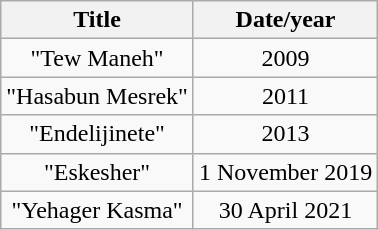<table class="wikitable mw-collapsible plainrowheaders" style="text-align:center;">
<tr>
<th>Title</th>
<th scope="col" style="padding:0 8px;">Date/year</th>
</tr>
<tr>
<td>"Tew Maneh"</td>
<td>2009</td>
</tr>
<tr>
<td>"Hasabun Mesrek"</td>
<td>2011</td>
</tr>
<tr>
<td>"Endelijinete"</td>
<td>2013</td>
</tr>
<tr>
<td>"Eskesher"</td>
<td>1 November 2019</td>
</tr>
<tr>
<td>"Yehager Kasma"</td>
<td>30 April 2021</td>
</tr>
</table>
